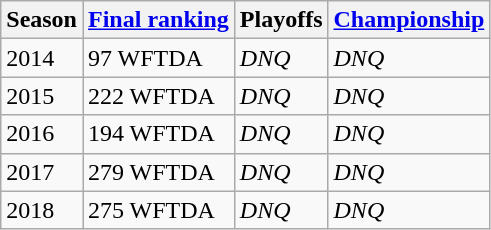<table class="wikitable sortable">
<tr>
<th>Season</th>
<th><a href='#'>Final ranking</a></th>
<th>Playoffs</th>
<th><a href='#'>Championship</a></th>
</tr>
<tr>
<td>2014</td>
<td>97 WFTDA</td>
<td><em>DNQ</em></td>
<td><em>DNQ</em></td>
</tr>
<tr>
<td>2015</td>
<td>222 WFTDA</td>
<td><em>DNQ</em></td>
<td><em>DNQ</em></td>
</tr>
<tr>
<td>2016</td>
<td>194 WFTDA</td>
<td><em>DNQ</em></td>
<td><em>DNQ</em></td>
</tr>
<tr>
<td>2017</td>
<td>279 WFTDA</td>
<td><em>DNQ</em></td>
<td><em>DNQ</em></td>
</tr>
<tr>
<td>2018</td>
<td>275 WFTDA</td>
<td><em>DNQ</em></td>
<td><em>DNQ</em></td>
</tr>
</table>
